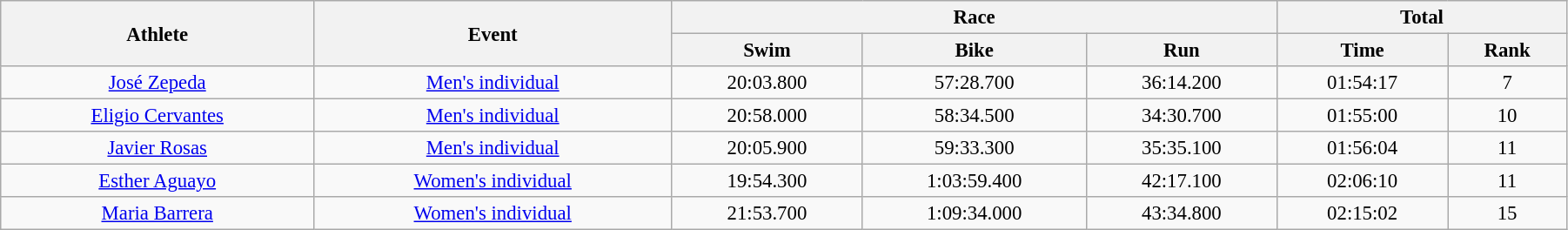<table class="wikitable" style="font-size:95%; text-align:center;" width="95%">
<tr>
<th rowspan="2">Athlete</th>
<th rowspan="2">Event</th>
<th colspan="3">Race</th>
<th colspan="2">Total</th>
</tr>
<tr>
<th>Swim</th>
<th>Bike</th>
<th>Run</th>
<th>Time</th>
<th>Rank</th>
</tr>
<tr>
<td width=20%><a href='#'>José Zepeda</a></td>
<td><a href='#'>Men's individual</a></td>
<td>20:03.800</td>
<td>57:28.700</td>
<td>36:14.200</td>
<td>01:54:17</td>
<td>7</td>
</tr>
<tr>
<td width=20%><a href='#'>Eligio Cervantes</a></td>
<td><a href='#'>Men's individual</a></td>
<td>20:58.000</td>
<td>58:34.500</td>
<td>34:30.700</td>
<td>01:55:00</td>
<td>10</td>
</tr>
<tr>
<td width=20%><a href='#'>Javier Rosas</a></td>
<td><a href='#'>Men's individual</a></td>
<td>20:05.900</td>
<td>59:33.300</td>
<td>35:35.100</td>
<td>01:56:04</td>
<td>11</td>
</tr>
<tr>
<td width=20%><a href='#'>Esther Aguayo</a></td>
<td><a href='#'>Women's individual</a></td>
<td>19:54.300</td>
<td>1:03:59.400</td>
<td>42:17.100</td>
<td>02:06:10</td>
<td>11</td>
</tr>
<tr>
<td width=20%><a href='#'>Maria Barrera</a></td>
<td><a href='#'>Women's individual</a></td>
<td>21:53.700</td>
<td>1:09:34.000</td>
<td>43:34.800</td>
<td>02:15:02</td>
<td>15</td>
</tr>
</table>
